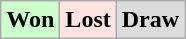<table class="wikitable">
<tr>
<td bgcolor="#ccffcc"><strong>Won</strong></td>
<td bgcolor="FFE4E1"><strong>Lost</strong></td>
<td bgcolor="DCDCDC"><strong>Draw</strong></td>
</tr>
</table>
